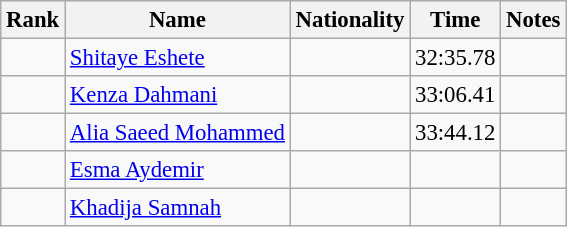<table class="wikitable sortable" style="text-align:center;font-size:95%">
<tr>
<th>Rank</th>
<th>Name</th>
<th>Nationality</th>
<th>Time</th>
<th>Notes</th>
</tr>
<tr>
<td></td>
<td align=left><a href='#'>Shitaye Eshete</a></td>
<td align=left></td>
<td>32:35.78</td>
<td></td>
</tr>
<tr>
<td></td>
<td align=left><a href='#'>Kenza Dahmani</a></td>
<td align=left></td>
<td>33:06.41</td>
<td></td>
</tr>
<tr>
<td></td>
<td align=left><a href='#'>Alia Saeed Mohammed</a></td>
<td align=left></td>
<td>33:44.12</td>
<td></td>
</tr>
<tr>
<td></td>
<td align=left><a href='#'>Esma Aydemir</a></td>
<td align=left></td>
<td></td>
<td></td>
</tr>
<tr>
<td></td>
<td align=left><a href='#'>Khadija Samnah</a></td>
<td align=left></td>
<td></td>
<td></td>
</tr>
</table>
